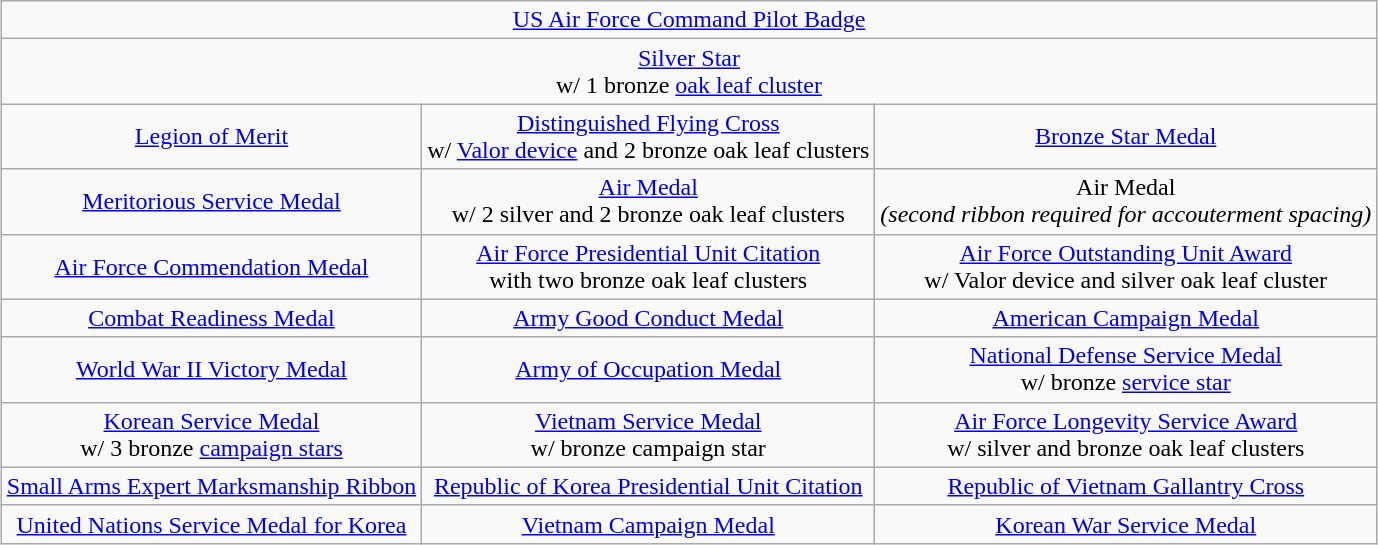<table class="wikitable" style="margin:1em auto; text-align:center;">
<tr>
<td colspan="3"><a href='#'>US Air Force Command Pilot Badge</a></td>
</tr>
<tr>
<td colspan="3"><a href='#'>Silver Star</a><br>w/ 1 bronze <a href='#'>oak leaf cluster</a></td>
</tr>
<tr>
<td><a href='#'>Legion of Merit</a></td>
<td><a href='#'>Distinguished Flying Cross</a><br>w/ <a href='#'>Valor device</a> and 2 bronze oak leaf clusters</td>
<td><a href='#'>Bronze Star Medal</a></td>
</tr>
<tr>
<td><a href='#'>Meritorious Service Medal</a></td>
<td><a href='#'>Air Medal</a><br>w/ 2 silver and 2 bronze oak leaf clusters</td>
<td>Air Medal<br><em>(second ribbon required for accouterment spacing)</em></td>
</tr>
<tr>
<td><a href='#'>Air Force Commendation Medal</a></td>
<td><a href='#'>Air Force Presidential Unit Citation</a><br>with two bronze oak leaf clusters</td>
<td><a href='#'>Air Force Outstanding Unit Award</a><br>w/ Valor device and silver oak leaf cluster</td>
</tr>
<tr>
<td><a href='#'>Combat Readiness Medal</a></td>
<td><a href='#'>Army Good Conduct Medal</a></td>
<td><a href='#'>American Campaign Medal</a></td>
</tr>
<tr>
<td><a href='#'>World War II Victory Medal</a></td>
<td><a href='#'>Army of Occupation Medal</a></td>
<td><a href='#'>National Defense Service Medal</a><br>w/ bronze <a href='#'>service star</a></td>
</tr>
<tr>
<td><a href='#'>Korean Service Medal</a><br>w/ 3 bronze <a href='#'>campaign stars</a></td>
<td><a href='#'>Vietnam Service Medal</a><br>w/ bronze campaign star</td>
<td><a href='#'>Air Force Longevity Service Award</a><br>w/ silver and bronze oak leaf clusters</td>
</tr>
<tr>
<td><a href='#'>Small Arms Expert Marksmanship Ribbon</a></td>
<td><a href='#'>Republic of Korea Presidential Unit Citation</a></td>
<td><a href='#'>Republic of Vietnam Gallantry Cross</a></td>
</tr>
<tr>
<td><a href='#'>United Nations Service Medal for Korea</a></td>
<td><a href='#'>Vietnam Campaign Medal</a></td>
<td><a href='#'>Korean War Service Medal</a></td>
</tr>
</table>
